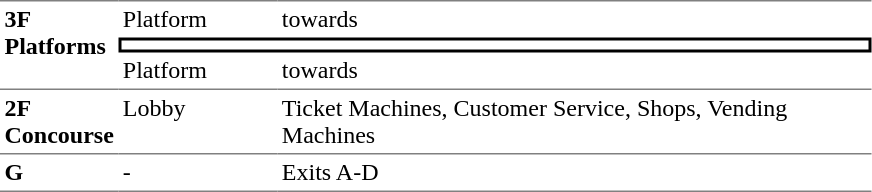<table table border=0 cellspacing=0 cellpadding=3>
<tr>
<td style="border-top:solid 1px gray;" rowspan=3 valign=top><strong>3F<br>Platforms</strong></td>
<td style="border-top:solid 1px gray;" valign=top>Platform</td>
<td style="border-top:solid 1px gray;" valign=top>  towards  </td>
</tr>
<tr>
<td style="border-right:solid 2px black;border-left:solid 2px black;border-top:solid 2px black;border-bottom:solid 2px black;text-align:center;" colspan=2></td>
</tr>
<tr>
<td>Platform</td>
<td>  towards   </td>
</tr>
<tr>
<td style="border-bottom:solid 1px gray; border-top:solid 1px gray;" valign=top width=50><strong>2F<br>Concourse</strong></td>
<td style="border-bottom:solid 1px gray; border-top:solid 1px gray;" valign=top width=100>Lobby</td>
<td style="border-bottom:solid 1px gray; border-top:solid 1px gray;" valign=top width=390>Ticket Machines, Customer Service, Shops, Vending Machines</td>
</tr>
<tr>
<td style="border-bottom:solid 1px gray;" width=50 valign=top><strong>G</strong></td>
<td style="border-bottom:solid 1px gray;" width=100 valign=top>-</td>
<td style="border-bottom:solid 1px gray;" width=390 valign=top>Exits A-D</td>
</tr>
</table>
